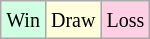<table class="wikitable">
<tr>
<td style="background-color: #d0ffe3;"><small>Win</small></td>
<td style="background-color: #ffffdd;"><small>Draw</small></td>
<td style="background-color: #ffd0e3;"><small>Loss</small></td>
</tr>
</table>
